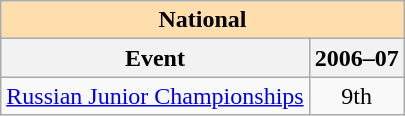<table class="wikitable" style="text-align:center">
<tr>
<th style="background-color: #ffdead; " colspan=2 align=center>National</th>
</tr>
<tr>
<th>Event</th>
<th>2006–07</th>
</tr>
<tr>
<td align=left><a href='#'>Russian Junior Championships</a></td>
<td>9th</td>
</tr>
</table>
